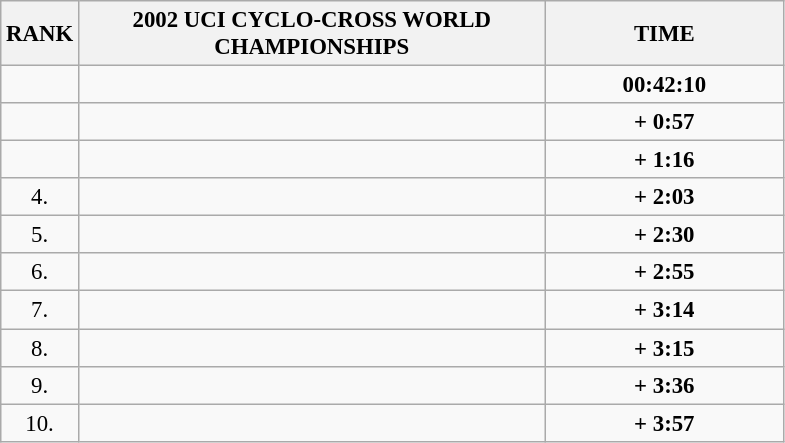<table class="wikitable" style="font-size:95%;">
<tr>
<th>RANK</th>
<th align="left" style="width: 20em">2002 UCI CYCLO-CROSS WORLD CHAMPIONSHIPS</th>
<th align="left" style="width: 10em">TIME</th>
</tr>
<tr>
<td align="center"></td>
<td></td>
<td align="center"><strong>00:42:10</strong></td>
</tr>
<tr>
<td align="center"></td>
<td></td>
<td align="center"><strong>+ 0:57</strong></td>
</tr>
<tr>
<td align="center"></td>
<td></td>
<td align="center"><strong>+ 1:16</strong></td>
</tr>
<tr>
<td align="center">4.</td>
<td></td>
<td align="center"><strong>+ 2:03</strong></td>
</tr>
<tr>
<td align="center">5.</td>
<td></td>
<td align="center"><strong>+ 2:30</strong></td>
</tr>
<tr>
<td align="center">6.</td>
<td></td>
<td align="center"><strong>+ 2:55</strong></td>
</tr>
<tr>
<td align="center">7.</td>
<td></td>
<td align="center"><strong>+ 3:14</strong></td>
</tr>
<tr>
<td align="center">8.</td>
<td></td>
<td align="center"><strong>+ 3:15</strong></td>
</tr>
<tr>
<td align="center">9.</td>
<td></td>
<td align="center"><strong>+ 3:36</strong></td>
</tr>
<tr>
<td align="center">10.</td>
<td></td>
<td align="center"><strong>+ 3:57</strong></td>
</tr>
</table>
